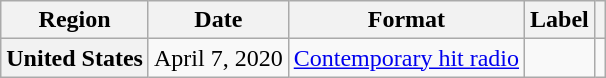<table class="wikitable plainrowheaders">
<tr>
<th scope="col">Region</th>
<th scope="col">Date</th>
<th scope="col">Format</th>
<th scope="col">Label</th>
<th scope="col"></th>
</tr>
<tr>
<th scope="row">United States</th>
<td>April 7, 2020</td>
<td><a href='#'>Contemporary hit radio</a></td>
<td></td>
<td></td>
</tr>
</table>
